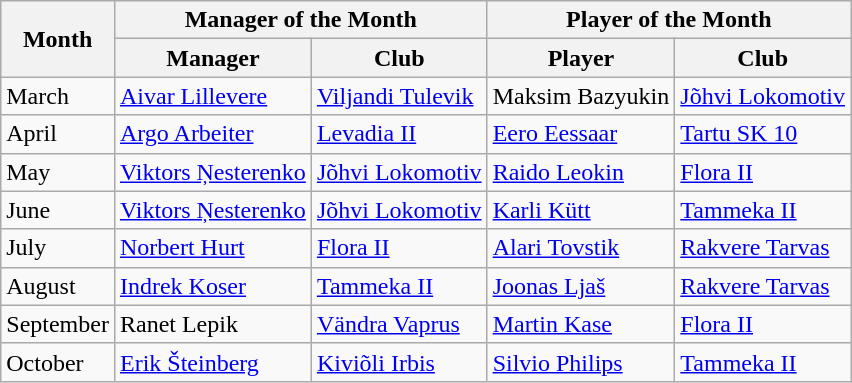<table class="wikitable">
<tr>
<th rowspan="2">Month</th>
<th colspan="2">Manager of the Month</th>
<th colspan="2">Player of the Month</th>
</tr>
<tr>
<th>Manager</th>
<th>Club</th>
<th>Player</th>
<th>Club</th>
</tr>
<tr>
<td>March</td>
<td> <a href='#'>Aivar Lillevere</a></td>
<td><a href='#'>Viljandi Tulevik</a></td>
<td> Maksim Bazyukin</td>
<td><a href='#'>Jõhvi Lokomotiv</a></td>
</tr>
<tr>
<td>April</td>
<td> <a href='#'>Argo Arbeiter</a></td>
<td><a href='#'>Levadia II</a></td>
<td> <a href='#'>Eero Eessaar</a></td>
<td><a href='#'>Tartu SK 10</a></td>
</tr>
<tr>
<td>May</td>
<td> <a href='#'>Viktors Ņesterenko</a></td>
<td><a href='#'>Jõhvi Lokomotiv</a></td>
<td> <a href='#'>Raido Leokin</a></td>
<td><a href='#'>Flora II</a></td>
</tr>
<tr>
<td June>June</td>
<td> <a href='#'>Viktors Ņesterenko</a></td>
<td><a href='#'>Jõhvi Lokomotiv</a></td>
<td> <a href='#'>Karli Kütt</a></td>
<td><a href='#'>Tammeka II</a></td>
</tr>
<tr>
<td>July</td>
<td> <a href='#'>Norbert Hurt</a></td>
<td><a href='#'>Flora II</a></td>
<td> <a href='#'>Alari Tovstik</a></td>
<td><a href='#'>Rakvere Tarvas</a></td>
</tr>
<tr>
<td>August</td>
<td> <a href='#'>Indrek Koser</a></td>
<td><a href='#'>Tammeka II</a></td>
<td> <a href='#'>Joonas Ljaš</a></td>
<td><a href='#'>Rakvere Tarvas</a></td>
</tr>
<tr>
<td>September</td>
<td> Ranet Lepik</td>
<td><a href='#'>Vändra Vaprus</a></td>
<td> <a href='#'>Martin Kase</a></td>
<td><a href='#'>Flora II</a></td>
</tr>
<tr>
<td>October</td>
<td> <a href='#'>Erik Šteinberg</a></td>
<td><a href='#'>Kiviõli Irbis</a></td>
<td> <a href='#'>Silvio Philips</a></td>
<td><a href='#'>Tammeka II</a></td>
</tr>
</table>
